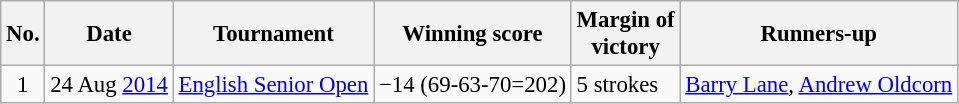<table class="wikitable" style="font-size:95%;">
<tr>
<th>No.</th>
<th>Date</th>
<th>Tournament</th>
<th>Winning score</th>
<th>Margin of<br>victory</th>
<th>Runners-up</th>
</tr>
<tr>
<td align=center>1</td>
<td align=right>24 Aug <a href='#'>2014</a></td>
<td><a href='#'>English Senior Open</a></td>
<td>−14 (69-63-70=202)</td>
<td>5 strokes</td>
<td> <a href='#'>Barry Lane</a>,  <a href='#'>Andrew Oldcorn</a></td>
</tr>
</table>
